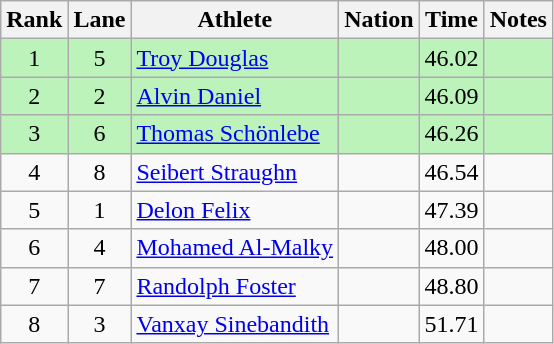<table class="wikitable sortable" style="text-align:center">
<tr>
<th>Rank</th>
<th>Lane</th>
<th>Athlete</th>
<th>Nation</th>
<th>Time</th>
<th>Notes</th>
</tr>
<tr style="background:#bbf3bb;">
<td>1</td>
<td>5</td>
<td align=left><a href='#'>Troy Douglas</a></td>
<td align=left></td>
<td>46.02</td>
<td></td>
</tr>
<tr style="background:#bbf3bb;">
<td>2</td>
<td>2</td>
<td align=left><a href='#'>Alvin Daniel</a></td>
<td align=left></td>
<td>46.09</td>
<td></td>
</tr>
<tr style="background:#bbf3bb;">
<td>3</td>
<td>6</td>
<td align=left><a href='#'>Thomas Schönlebe</a></td>
<td align=left></td>
<td>46.26</td>
<td></td>
</tr>
<tr>
<td>4</td>
<td>8</td>
<td align=left><a href='#'>Seibert Straughn</a></td>
<td align=left></td>
<td>46.54</td>
<td></td>
</tr>
<tr>
<td>5</td>
<td>1</td>
<td align=left><a href='#'>Delon Felix</a></td>
<td align=left></td>
<td>47.39</td>
<td></td>
</tr>
<tr>
<td>6</td>
<td>4</td>
<td align=left><a href='#'>Mohamed Al-Malky</a></td>
<td align=left></td>
<td>48.00</td>
<td></td>
</tr>
<tr>
<td>7</td>
<td>7</td>
<td align=left><a href='#'>Randolph Foster</a></td>
<td align=left></td>
<td>48.80</td>
<td></td>
</tr>
<tr>
<td>8</td>
<td>3</td>
<td align=left><a href='#'>Vanxay Sinebandith</a></td>
<td align=left></td>
<td>51.71</td>
<td></td>
</tr>
</table>
